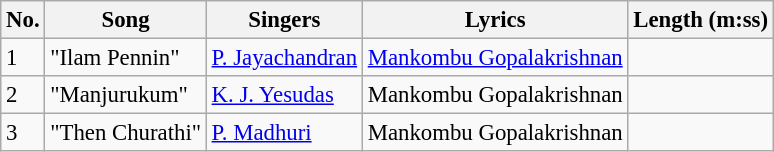<table class="wikitable" style="font-size:95%;">
<tr>
<th>No.</th>
<th>Song</th>
<th>Singers</th>
<th>Lyrics</th>
<th>Length (m:ss)</th>
</tr>
<tr>
<td>1</td>
<td>"Ilam Pennin"</td>
<td><a href='#'>P. Jayachandran</a></td>
<td><a href='#'>Mankombu Gopalakrishnan</a></td>
<td></td>
</tr>
<tr>
<td>2</td>
<td>"Manjurukum"</td>
<td><a href='#'>K. J. Yesudas</a></td>
<td>Mankombu Gopalakrishnan</td>
<td></td>
</tr>
<tr>
<td>3</td>
<td>"Then Churathi"</td>
<td><a href='#'>P. Madhuri</a></td>
<td>Mankombu Gopalakrishnan</td>
<td></td>
</tr>
</table>
